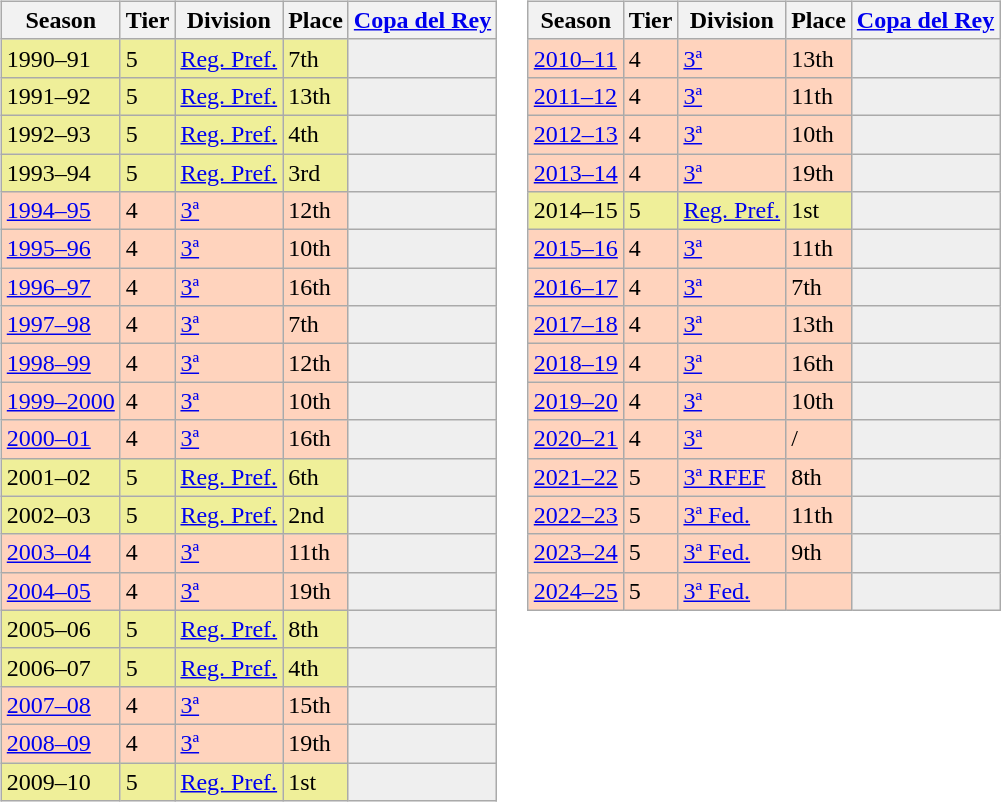<table>
<tr>
<td valign="top" width=0%><br><table class="wikitable">
<tr style="background:#f0f6fa;">
<th>Season</th>
<th>Tier</th>
<th>Division</th>
<th>Place</th>
<th><a href='#'>Copa del Rey</a></th>
</tr>
<tr>
<td style="background:#EFEF99;">1990–91</td>
<td style="background:#EFEF99;">5</td>
<td style="background:#EFEF99;"><a href='#'>Reg. Pref.</a></td>
<td style="background:#EFEF99;">7th</td>
<th style="background:#efefef;"></th>
</tr>
<tr>
<td style="background:#EFEF99;">1991–92</td>
<td style="background:#EFEF99;">5</td>
<td style="background:#EFEF99;"><a href='#'>Reg. Pref.</a></td>
<td style="background:#EFEF99;">13th</td>
<th style="background:#efefef;"></th>
</tr>
<tr>
<td style="background:#EFEF99;">1992–93</td>
<td style="background:#EFEF99;">5</td>
<td style="background:#EFEF99;"><a href='#'>Reg. Pref.</a></td>
<td style="background:#EFEF99;">4th</td>
<th style="background:#efefef;"></th>
</tr>
<tr>
<td style="background:#EFEF99;">1993–94</td>
<td style="background:#EFEF99;">5</td>
<td style="background:#EFEF99;"><a href='#'>Reg. Pref.</a></td>
<td style="background:#EFEF99;">3rd</td>
<th style="background:#efefef;"></th>
</tr>
<tr>
<td style="background:#FFD3BD;"><a href='#'>1994–95</a></td>
<td style="background:#FFD3BD;">4</td>
<td style="background:#FFD3BD;"><a href='#'>3ª</a></td>
<td style="background:#FFD3BD;">12th</td>
<td style="background:#efefef;"></td>
</tr>
<tr>
<td style="background:#FFD3BD;"><a href='#'>1995–96</a></td>
<td style="background:#FFD3BD;">4</td>
<td style="background:#FFD3BD;"><a href='#'>3ª</a></td>
<td style="background:#FFD3BD;">10th</td>
<td style="background:#efefef;"></td>
</tr>
<tr>
<td style="background:#FFD3BD;"><a href='#'>1996–97</a></td>
<td style="background:#FFD3BD;">4</td>
<td style="background:#FFD3BD;"><a href='#'>3ª</a></td>
<td style="background:#FFD3BD;">16th</td>
<td style="background:#efefef;"></td>
</tr>
<tr>
<td style="background:#FFD3BD;"><a href='#'>1997–98</a></td>
<td style="background:#FFD3BD;">4</td>
<td style="background:#FFD3BD;"><a href='#'>3ª</a></td>
<td style="background:#FFD3BD;">7th</td>
<th style="background:#efefef;"></th>
</tr>
<tr>
<td style="background:#FFD3BD;"><a href='#'>1998–99</a></td>
<td style="background:#FFD3BD;">4</td>
<td style="background:#FFD3BD;"><a href='#'>3ª</a></td>
<td style="background:#FFD3BD;">12th</td>
<th style="background:#efefef;"></th>
</tr>
<tr>
<td style="background:#FFD3BD;"><a href='#'>1999–2000</a></td>
<td style="background:#FFD3BD;">4</td>
<td style="background:#FFD3BD;"><a href='#'>3ª</a></td>
<td style="background:#FFD3BD;">10th</td>
<th style="background:#efefef;"></th>
</tr>
<tr>
<td style="background:#FFD3BD;"><a href='#'>2000–01</a></td>
<td style="background:#FFD3BD;">4</td>
<td style="background:#FFD3BD;"><a href='#'>3ª</a></td>
<td style="background:#FFD3BD;">16th</td>
<td style="background:#efefef;"></td>
</tr>
<tr>
<td style="background:#EFEF99;">2001–02</td>
<td style="background:#EFEF99;">5</td>
<td style="background:#EFEF99;"><a href='#'>Reg. Pref.</a></td>
<td style="background:#EFEF99;">6th</td>
<th style="background:#efefef;"></th>
</tr>
<tr>
<td style="background:#EFEF99;">2002–03</td>
<td style="background:#EFEF99;">5</td>
<td style="background:#EFEF99;"><a href='#'>Reg. Pref.</a></td>
<td style="background:#EFEF99;">2nd</td>
<th style="background:#efefef;"></th>
</tr>
<tr>
<td style="background:#FFD3BD;"><a href='#'>2003–04</a></td>
<td style="background:#FFD3BD;">4</td>
<td style="background:#FFD3BD;"><a href='#'>3ª</a></td>
<td style="background:#FFD3BD;">11th</td>
<td style="background:#efefef;"></td>
</tr>
<tr>
<td style="background:#FFD3BD;"><a href='#'>2004–05</a></td>
<td style="background:#FFD3BD;">4</td>
<td style="background:#FFD3BD;"><a href='#'>3ª</a></td>
<td style="background:#FFD3BD;">19th</td>
<td style="background:#efefef;"></td>
</tr>
<tr>
<td style="background:#EFEF99;">2005–06</td>
<td style="background:#EFEF99;">5</td>
<td style="background:#EFEF99;"><a href='#'>Reg. Pref.</a></td>
<td style="background:#EFEF99;">8th</td>
<th style="background:#efefef;"></th>
</tr>
<tr>
<td style="background:#EFEF99;">2006–07</td>
<td style="background:#EFEF99;">5</td>
<td style="background:#EFEF99;"><a href='#'>Reg. Pref.</a></td>
<td style="background:#EFEF99;">4th</td>
<th style="background:#efefef;"></th>
</tr>
<tr>
<td style="background:#FFD3BD;"><a href='#'>2007–08</a></td>
<td style="background:#FFD3BD;">4</td>
<td style="background:#FFD3BD;"><a href='#'>3ª</a></td>
<td style="background:#FFD3BD;">15th</td>
<th style="background:#efefef;"></th>
</tr>
<tr>
<td style="background:#FFD3BD;"><a href='#'>2008–09</a></td>
<td style="background:#FFD3BD;">4</td>
<td style="background:#FFD3BD;"><a href='#'>3ª</a></td>
<td style="background:#FFD3BD;">19th</td>
<td style="background:#efefef;"></td>
</tr>
<tr>
<td style="background:#EFEF99;">2009–10</td>
<td style="background:#EFEF99;">5</td>
<td style="background:#EFEF99;"><a href='#'>Reg. Pref.</a></td>
<td style="background:#EFEF99;">1st</td>
<th style="background:#efefef;"></th>
</tr>
</table>
</td>
<td valign="top" width=0%><br><table class="wikitable">
<tr style="background:#f0f6fa;">
<th>Season</th>
<th>Tier</th>
<th>Division</th>
<th>Place</th>
<th><a href='#'>Copa del Rey</a></th>
</tr>
<tr>
<td style="background:#FFD3BD;"><a href='#'>2010–11</a></td>
<td style="background:#FFD3BD;">4</td>
<td style="background:#FFD3BD;"><a href='#'>3ª</a></td>
<td style="background:#FFD3BD;">13th</td>
<td style="background:#efefef;"></td>
</tr>
<tr>
<td style="background:#FFD3BD;"><a href='#'>2011–12</a></td>
<td style="background:#FFD3BD;">4</td>
<td style="background:#FFD3BD;"><a href='#'>3ª</a></td>
<td style="background:#FFD3BD;">11th</td>
<td style="background:#efefef;"></td>
</tr>
<tr>
<td style="background:#FFD3BD;"><a href='#'>2012–13</a></td>
<td style="background:#FFD3BD;">4</td>
<td style="background:#FFD3BD;"><a href='#'>3ª</a></td>
<td style="background:#FFD3BD;">10th</td>
<td style="background:#efefef;"></td>
</tr>
<tr>
<td style="background:#FFD3BD;"><a href='#'>2013–14</a></td>
<td style="background:#FFD3BD;">4</td>
<td style="background:#FFD3BD;"><a href='#'>3ª</a></td>
<td style="background:#FFD3BD;">19th</td>
<td style="background:#efefef;"></td>
</tr>
<tr>
<td style="background:#EFEF99;">2014–15</td>
<td style="background:#EFEF99;">5</td>
<td style="background:#EFEF99;"><a href='#'>Reg. Pref.</a></td>
<td style="background:#EFEF99;">1st</td>
<th style="background:#efefef;"></th>
</tr>
<tr>
<td style="background:#FFD3BD;"><a href='#'>2015–16</a></td>
<td style="background:#FFD3BD;">4</td>
<td style="background:#FFD3BD;"><a href='#'>3ª</a></td>
<td style="background:#FFD3BD;">11th</td>
<td style="background:#efefef;"></td>
</tr>
<tr>
<td style="background:#FFD3BD;"><a href='#'>2016–17</a></td>
<td style="background:#FFD3BD;">4</td>
<td style="background:#FFD3BD;"><a href='#'>3ª</a></td>
<td style="background:#FFD3BD;">7th</td>
<td style="background:#efefef;"></td>
</tr>
<tr>
<td style="background:#FFD3BD;"><a href='#'>2017–18</a></td>
<td style="background:#FFD3BD;">4</td>
<td style="background:#FFD3BD;"><a href='#'>3ª</a></td>
<td style="background:#FFD3BD;">13th</td>
<th style="background:#efefef;"></th>
</tr>
<tr>
<td style="background:#FFD3BD;"><a href='#'>2018–19</a></td>
<td style="background:#FFD3BD;">4</td>
<td style="background:#FFD3BD;"><a href='#'>3ª</a></td>
<td style="background:#FFD3BD;">16th</td>
<th style="background:#efefef;"></th>
</tr>
<tr>
<td style="background:#FFD3BD;"><a href='#'>2019–20</a></td>
<td style="background:#FFD3BD;">4</td>
<td style="background:#FFD3BD;"><a href='#'>3ª</a></td>
<td style="background:#FFD3BD;">10th</td>
<th style="background:#efefef;"></th>
</tr>
<tr>
<td style="background:#FFD3BD;"><a href='#'>2020–21</a></td>
<td style="background:#FFD3BD;">4</td>
<td style="background:#FFD3BD;"><a href='#'>3ª</a></td>
<td style="background:#FFD3BD;"> / </td>
<th style="background:#efefef;"></th>
</tr>
<tr>
<td style="background:#FFD3BD;"><a href='#'>2021–22</a></td>
<td style="background:#FFD3BD;">5</td>
<td style="background:#FFD3BD;"><a href='#'>3ª RFEF</a></td>
<td style="background:#FFD3BD;">8th</td>
<th style="background:#efefef;"></th>
</tr>
<tr>
<td style="background:#FFD3BD;"><a href='#'>2022–23</a></td>
<td style="background:#FFD3BD;">5</td>
<td style="background:#FFD3BD;"><a href='#'>3ª Fed.</a></td>
<td style="background:#FFD3BD;">11th</td>
<th style="background:#efefef;"></th>
</tr>
<tr>
<td style="background:#FFD3BD;"><a href='#'>2023–24</a></td>
<td style="background:#FFD3BD;">5</td>
<td style="background:#FFD3BD;"><a href='#'>3ª Fed.</a></td>
<td style="background:#FFD3BD;">9th</td>
<th style="background:#efefef;"></th>
</tr>
<tr>
<td style="background:#FFD3BD;"><a href='#'>2024–25</a></td>
<td style="background:#FFD3BD;">5</td>
<td style="background:#FFD3BD;"><a href='#'>3ª Fed.</a></td>
<td style="background:#FFD3BD;"></td>
<th style="background:#efefef;"></th>
</tr>
</table>
</td>
</tr>
</table>
